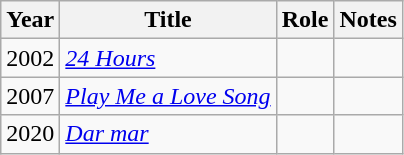<table class="wikitable sortable">
<tr>
<th>Year</th>
<th>Title</th>
<th>Role</th>
<th class="unsortable">Notes</th>
</tr>
<tr>
<td>2002</td>
<td><em><a href='#'>24 Hours</a></em></td>
<td></td>
<td></td>
</tr>
<tr>
<td>2007</td>
<td><em><a href='#'>Play Me a Love Song</a></em></td>
<td></td>
<td></td>
</tr>
<tr>
<td>2020</td>
<td><em><a href='#'>Dar mar</a></em></td>
<td></td>
<td></td>
</tr>
</table>
